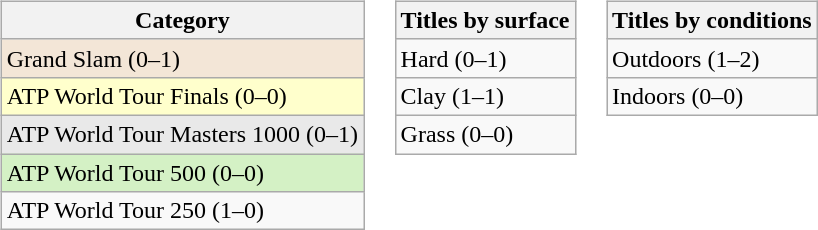<table>
<tr>
<td valign=top><br><table class=wikitable>
<tr>
<th>Category</th>
</tr>
<tr style="background:#f3e6d7;">
<td>Grand Slam (0–1)</td>
</tr>
<tr style="background:#ffc;">
<td>ATP World Tour Finals (0–0)</td>
</tr>
<tr style="background:#e9e9e9;">
<td>ATP World Tour Masters 1000 (0–1)</td>
</tr>
<tr style="background:#d4f1c5;">
<td>ATP World Tour 500 (0–0)</td>
</tr>
<tr>
<td>ATP World Tour 250 (1–0)</td>
</tr>
</table>
</td>
<td valign=top><br><table class=wikitable>
<tr>
<th>Titles by surface</th>
</tr>
<tr>
<td>Hard (0–1)</td>
</tr>
<tr>
<td>Clay (1–1)</td>
</tr>
<tr>
<td>Grass (0–0)</td>
</tr>
</table>
</td>
<td valign=top><br><table class=wikitable>
<tr>
<th>Titles by conditions</th>
</tr>
<tr>
<td>Outdoors (1–2)</td>
</tr>
<tr>
<td>Indoors (0–0)</td>
</tr>
</table>
</td>
</tr>
</table>
